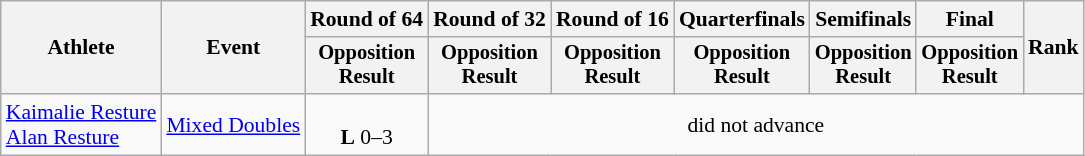<table class="wikitable" style="font-size:90%">
<tr>
<th rowspan=2>Athlete</th>
<th rowspan=2>Event</th>
<th>Round of 64</th>
<th>Round of 32</th>
<th>Round of 16</th>
<th>Quarterfinals</th>
<th>Semifinals</th>
<th>Final</th>
<th rowspan=2>Rank</th>
</tr>
<tr style="font-size:95%">
<th>Opposition<br>Result</th>
<th>Opposition<br>Result</th>
<th>Opposition<br>Result</th>
<th>Opposition<br>Result</th>
<th>Opposition<br>Result</th>
<th>Opposition<br>Result</th>
</tr>
<tr align=center>
<td align=left><a href='#'>Kaimalie Resture</a><br><a href='#'>Alan Resture</a></td>
<td align=left><a href='#'>Mixed Doubles</a></td>
<td><br><strong>L</strong> 0–3</td>
<td colspan=6>did not advance</td>
</tr>
</table>
